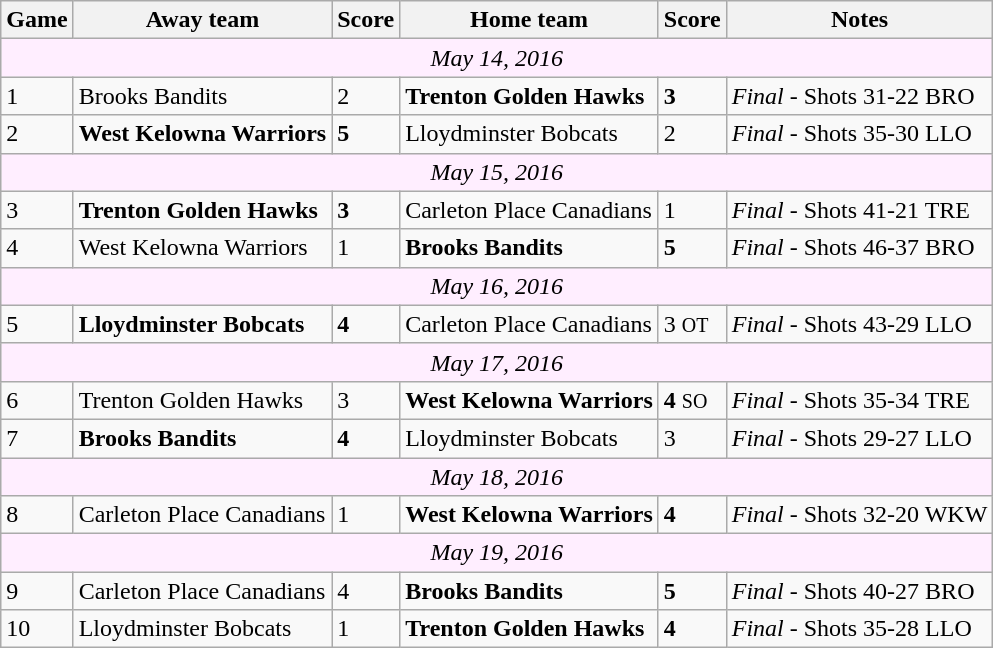<table class="wikitable">
<tr>
<th>Game</th>
<th>Away team</th>
<th>Score</th>
<th>Home team</th>
<th>Score</th>
<th>Notes</th>
</tr>
<tr style="text-align:center; background:#fef;">
<td colspan="11"><em>May 14, 2016</em></td>
</tr>
<tr>
<td>1</td>
<td>Brooks Bandits</td>
<td>2</td>
<td><strong>Trenton Golden Hawks</strong></td>
<td><strong>3</strong></td>
<td><em>Final</em> - Shots 31-22 BRO</td>
</tr>
<tr>
<td>2</td>
<td><strong>West Kelowna Warriors</strong></td>
<td><strong>5</strong></td>
<td>Lloydminster Bobcats</td>
<td>2</td>
<td><em>Final</em> - Shots 35-30 LLO</td>
</tr>
<tr style="text-align:center; background:#fef;">
<td colspan="11"><em>May 15, 2016</em></td>
</tr>
<tr>
<td>3</td>
<td><strong>Trenton Golden Hawks</strong></td>
<td><strong>3</strong></td>
<td>Carleton Place Canadians</td>
<td>1</td>
<td><em>Final</em> - Shots 41-21 TRE</td>
</tr>
<tr>
<td>4</td>
<td>West Kelowna Warriors</td>
<td>1</td>
<td><strong>Brooks Bandits</strong></td>
<td><strong>5</strong></td>
<td><em>Final</em> - Shots 46-37 BRO</td>
</tr>
<tr style="text-align:center; background:#fef;">
<td colspan="11"><em>May 16, 2016</em></td>
</tr>
<tr>
<td>5</td>
<td><strong>Lloydminster Bobcats</strong></td>
<td><strong>4</strong></td>
<td>Carleton Place Canadians</td>
<td>3 <small>OT</small></td>
<td><em>Final</em> - Shots 43-29 LLO</td>
</tr>
<tr style="text-align:center; background:#fef;">
<td colspan="11"><em>May 17, 2016</em></td>
</tr>
<tr>
<td>6</td>
<td>Trenton Golden Hawks</td>
<td>3</td>
<td><strong>West Kelowna Warriors</strong></td>
<td><strong>4</strong> <small>SO</small></td>
<td><em>Final</em> - Shots 35-34 TRE</td>
</tr>
<tr>
<td>7</td>
<td><strong>Brooks Bandits</strong></td>
<td><strong>4</strong></td>
<td>Lloydminster Bobcats</td>
<td>3</td>
<td><em>Final</em> - Shots 29-27 LLO</td>
</tr>
<tr style="text-align:center; background:#fef;">
<td colspan="11"><em>May 18, 2016</em></td>
</tr>
<tr>
<td>8</td>
<td>Carleton Place Canadians</td>
<td>1</td>
<td><strong>West Kelowna Warriors</strong></td>
<td><strong>4</strong></td>
<td><em>Final</em> - Shots 32-20 WKW</td>
</tr>
<tr style="text-align:center; background:#fef;">
<td colspan="11"><em>May 19, 2016</em></td>
</tr>
<tr>
<td>9</td>
<td>Carleton Place Canadians</td>
<td>4</td>
<td><strong>Brooks Bandits</strong></td>
<td><strong>5</strong></td>
<td><em>Final</em> - Shots 40-27 BRO</td>
</tr>
<tr>
<td>10</td>
<td>Lloydminster Bobcats</td>
<td>1</td>
<td><strong>Trenton Golden Hawks</strong></td>
<td><strong>4</strong></td>
<td><em>Final</em> - Shots 35-28 LLO</td>
</tr>
</table>
